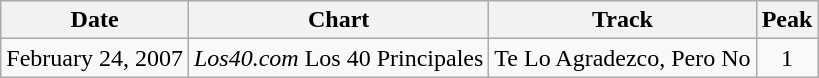<table class="wikitable">
<tr>
<th>Date</th>
<th>Chart</th>
<th>Track</th>
<th>Peak</th>
</tr>
<tr>
<td>February 24, 2007</td>
<td><em>Los40.com</em> Los 40 Principales</td>
<td>Te Lo Agradezco, Pero No</td>
<td align="center">1</td>
</tr>
</table>
